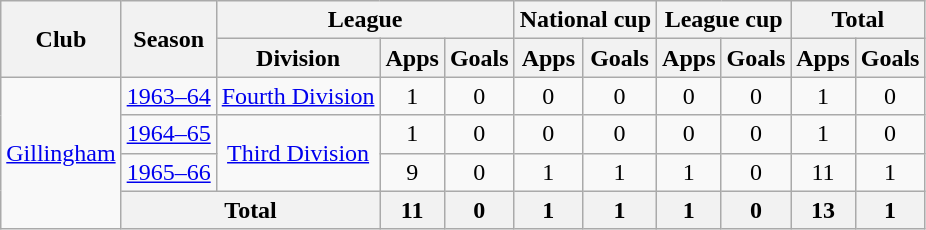<table class=wikitable style=text-align:center>
<tr>
<th rowspan="2">Club</th>
<th rowspan="2">Season</th>
<th colspan="3">League</th>
<th colspan="2">National cup</th>
<th colspan="2">League cup</th>
<th colspan="2">Total</th>
</tr>
<tr>
<th>Division</th>
<th>Apps</th>
<th>Goals</th>
<th>Apps</th>
<th>Goals</th>
<th>Apps</th>
<th>Goals</th>
<th>Apps</th>
<th>Goals</th>
</tr>
<tr>
<td rowspan="4"><a href='#'>Gillingham</a></td>
<td><a href='#'>1963–64</a></td>
<td><a href='#'>Fourth Division</a></td>
<td>1</td>
<td>0</td>
<td>0</td>
<td>0</td>
<td>0</td>
<td>0</td>
<td>1</td>
<td>0</td>
</tr>
<tr>
<td><a href='#'>1964–65</a></td>
<td rowspan=2><a href='#'>Third Division</a></td>
<td>1</td>
<td>0</td>
<td>0</td>
<td>0</td>
<td>0</td>
<td>0</td>
<td>1</td>
<td>0</td>
</tr>
<tr>
<td><a href='#'>1965–66</a></td>
<td>9</td>
<td>0</td>
<td>1</td>
<td>1</td>
<td>1</td>
<td>0</td>
<td>11</td>
<td>1</td>
</tr>
<tr>
<th colspan="2">Total</th>
<th>11</th>
<th>0</th>
<th>1</th>
<th>1</th>
<th>1</th>
<th>0</th>
<th>13</th>
<th>1</th>
</tr>
</table>
